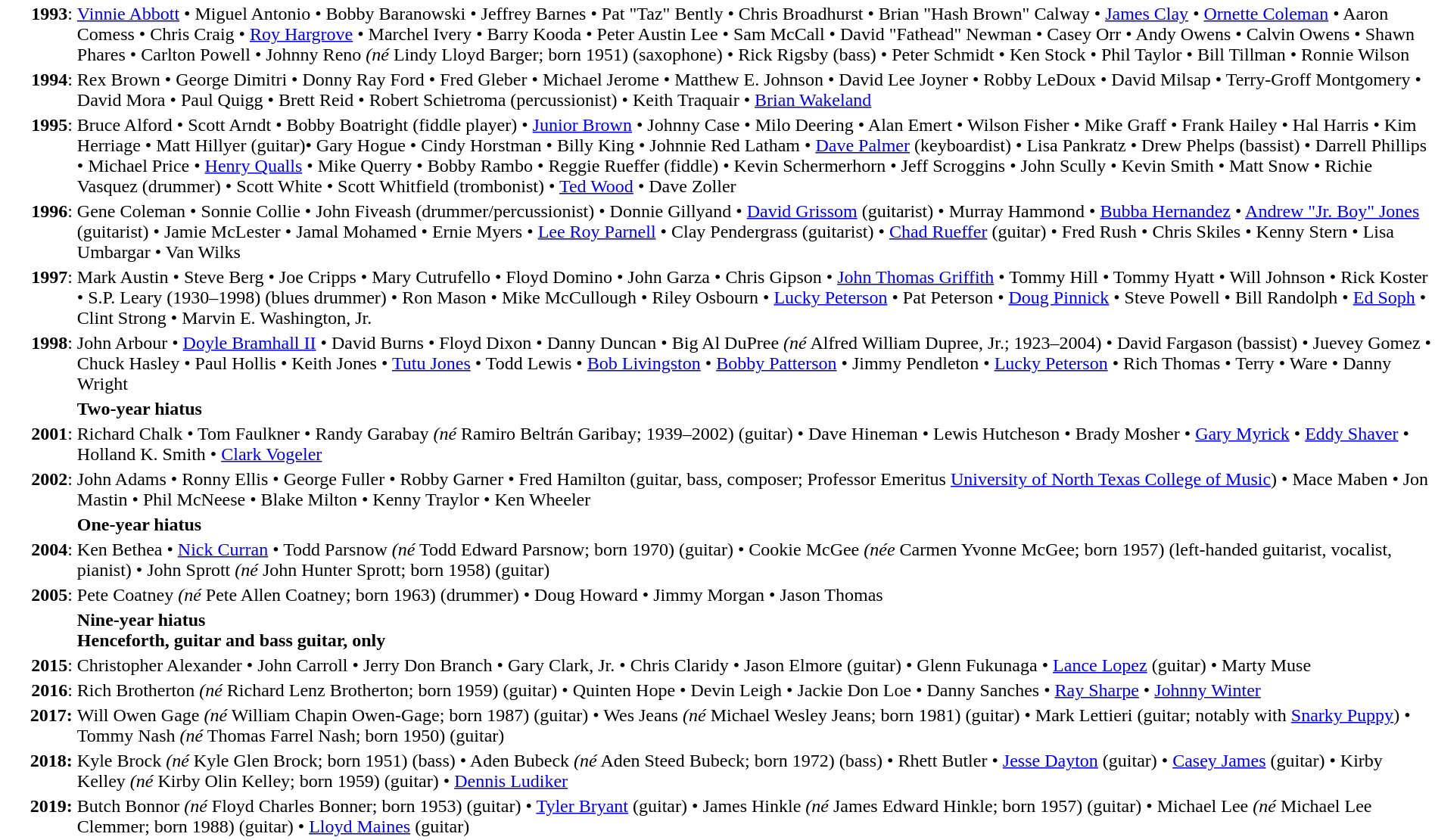<table valign="top"; border="0" cellpadding="1" style="color: black; background-color: #FFFFFF;">
<tr valign="top">
<td width="5%" style="text-align:right"><strong>1993</strong>:</td>
<td width="95%" style="text-align:left"><a href='#'>Vinnie Abbott</a> • Miguel Antonio • Bobby Baranowski • Jeffrey Barnes • Pat "Taz" Bently • Chris Broadhurst • Brian "Hash Brown" Calway • <a href='#'>James Clay</a> • <a href='#'>Ornette Coleman</a> • Aaron Comess • Chris Craig • <a href='#'>Roy Hargrove</a> • Marchel Ivery • Barry Kooda • Peter Austin Lee • Sam McCall • David "Fathead" Newman • Casey Orr • Andy Owens • Calvin Owens • Shawn Phares • Carlton Powell • Johnny Reno <em>(né</em> Lindy Lloyd Barger; born 1951) (saxophone) • Rick Rigsby (bass) • Peter Schmidt • Ken Stock • Phil Taylor • Bill Tillman • Ronnie Wilson</td>
</tr>
<tr valign="top">
<td width="5%" style="text-align:right"><strong>1994</strong>:</td>
<td width="95%" style="text-align:left">Rex Brown • George Dimitri • Donny Ray Ford • Fred Gleber • Michael Jerome • Matthew E. Johnson • David Lee Joyner • Robby LeDoux • David Milsap • Terry-Groff Montgomery • David Mora • Paul Quigg • Brett Reid • Robert Schietroma (percussionist) • Keith Traquair • <a href='#'>Brian Wakeland</a></td>
</tr>
<tr valign="top">
<td width="5%" style="text-align:right"><strong>1995</strong>:</td>
<td width="95%" style="text-align:left">Bruce Alford • Scott Arndt • Bobby Boatright (fiddle player) • <a href='#'>Junior Brown</a> • Johnny Case • Milo Deering • Alan Emert • Wilson Fisher • Mike Graff • Frank Hailey • Hal Harris • Kim Herriage • Matt Hillyer (guitar)• Gary Hogue • Cindy Horstman • Billy King • Johnnie Red Latham • <a href='#'>Dave Palmer</a> (keyboardist) • Lisa Pankratz • Drew Phelps (bassist) • Darrell Phillips • Michael Price • <a href='#'>Henry Qualls</a> • Mike Querry • Bobby Rambo • Reggie Rueffer (fiddle) • Kevin Schermerhorn • Jeff Scroggins • John Scully • Kevin Smith • Matt Snow • Richie Vasquez (drummer) • Scott White • Scott Whitfield (trombonist) • <a href='#'>Ted Wood</a> • Dave Zoller</td>
</tr>
<tr valign="top">
<td width="5%" style="text-align:right"><strong>1996</strong>:</td>
<td width="95%" style="text-align:left">Gene Coleman • Sonnie Collie • John Fiveash (drummer/percussionist) • Donnie Gillyand • <a href='#'>David Grissom</a> (guitarist) • Murray Hammond • <a href='#'>Bubba Hernandez</a> • <a href='#'>Andrew "Jr. Boy" Jones</a> (guitarist) • Jamie McLester • Jamal Mohamed • Ernie Myers • <a href='#'>Lee Roy Parnell</a> • Clay Pendergrass (guitarist) • <a href='#'>Chad Rueffer</a> (guitar) • Fred Rush • Chris Skiles • Kenny Stern • Lisa Umbargar • Van Wilks</td>
</tr>
<tr valign="top">
<td width="5%" style="text-align:right"><strong>1997</strong>:</td>
<td width="95%" style="text-align:left">Mark Austin • Steve Berg • Joe Cripps • Mary Cutrufello • Floyd Domino • John Garza • Chris Gipson • <a href='#'>John Thomas Griffith</a> • Tommy Hill • Tommy Hyatt • Will Johnson • Rick Koster • S.P. Leary (1930–1998) (blues drummer) • Ron Mason • Mike McCullough • Riley Osbourn • <a href='#'>Lucky Peterson</a> • Pat Peterson • <a href='#'>Doug Pinnick</a> • Steve Powell • Bill Randolph • <a href='#'>Ed Soph</a> • Clint Strong • Marvin E. Washington, Jr.</td>
</tr>
<tr valign="top">
<td width="5%" style="text-align:right"><strong>1998</strong>:</td>
<td width="95%" style="text-align:left">John Arbour • <a href='#'>Doyle Bramhall II</a> • David Burns • Floyd Dixon • Danny Duncan • Big Al DuPree <em>(né</em> Alfred William Dupree, Jr.; 1923–2004) • David Fargason (bassist) • Juevey Gomez • Chuck Hasley • Paul Hollis • Keith Jones • <a href='#'>Tutu Jones</a> • Todd Lewis • <a href='#'>Bob Livingston</a> • <a href='#'>Bobby Patterson</a> • Jimmy Pendleton • <a href='#'>Lucky Peterson</a> • Rich Thomas • Terry • Ware • Danny Wright</td>
</tr>
<tr valign="top">
<td width="5%" style="text-align:right" style="background:#EAEEF2;"></td>
<td width="95%" style="text-align:left" style="background:#EAEEF2;"><strong>Two-year hiatus</strong></td>
</tr>
<tr valign="top">
<td width="5%" style="text-align:right"><strong>2001</strong>:</td>
<td width="95%" style="text-align:left">Richard Chalk • Tom Faulkner • Randy Garabay <em>(né</em> Ramiro Beltrán Garibay; 1939–2002) (guitar) • Dave Hineman • Lewis Hutcheson • Brady Mosher • <a href='#'>Gary Myrick</a> • <a href='#'>Eddy Shaver</a> • Holland K. Smith • <a href='#'>Clark Vogeler</a></td>
</tr>
<tr valign="top">
<td width="5%" style="text-align:right"><strong>2002</strong>:</td>
<td width="95%" style="text-align:left">John Adams • Ronny Ellis • George Fuller • Robby Garner • Fred Hamilton (guitar, bass, composer; Professor Emeritus <a href='#'>University of North Texas College of Music</a>) • Mace Maben • Jon Mastin • Phil McNeese • Blake Milton • Kenny Traylor • Ken Wheeler</td>
</tr>
<tr valign="top">
<td width="5%" style="text-align:right" style="background:#EAEEF2;"></td>
<td width="95%" style="text-align:left" style="background:#EAEEF2;"><strong>One-year hiatus</strong></td>
</tr>
<tr valign="top">
<td width="5%" style="text-align:right"><strong>2004</strong>:</td>
<td width="95%" style="text-align:left">Ken Bethea • <a href='#'>Nick Curran</a> • Todd Parsnow <em>(né</em> Todd Edward Parsnow; born 1970) (guitar) • Cookie McGee <em>(née</em> Carmen Yvonne McGee; born 1957) (left-handed guitarist, vocalist, pianist) • John Sprott <em>(né</em> John Hunter Sprott; born 1958) (guitar)</td>
</tr>
<tr valign="top">
<td width="5%" style="text-align:right"><strong>2005</strong>:</td>
<td width="95%" style="text-align:left">Pete Coatney <em>(né</em> Pete Allen Coatney; born 1963) (drummer) • Doug Howard • Jimmy Morgan • Jason Thomas</td>
</tr>
<tr valign="top">
<td width="5%" style="text-align:right" style="background:#EAEEF2;"></td>
<td width="95%" style="text-align:left" style="background:#EAEEF2;"><strong>Nine-year hiatus</strong><br><strong>Henceforth, guitar and bass guitar, only</strong></td>
</tr>
<tr valign="top">
<td width="5%" style="text-align:right"><strong>2015</strong>:</td>
<td width="95%" style="text-align:left">Christopher Alexander • John Carroll • Jerry Don Branch • Gary Clark, Jr. • Chris Claridy • Jason Elmore (guitar) • Glenn Fukunaga • <a href='#'>Lance Lopez</a> (guitar) • Marty Muse</td>
</tr>
<tr valign="top">
<td width="5%" style="text-align:right"><strong>2016</strong>:</td>
<td width="95%" style="text-align:left">Rich Brotherton <em>(né</em> Richard Lenz Brotherton; born 1959) (guitar) • Quinten Hope • Devin Leigh • Jackie Don Loe • Danny Sanches • <a href='#'>Ray Sharpe</a> • <a href='#'>Johnny Winter</a></td>
</tr>
<tr valign="top">
<td width="5%" style="text-align:right"><strong>2017:</strong></td>
<td width="95%" style="text-align:left">Will Owen Gage <em>(né</em> William Chapin Owen-Gage; born 1987) (guitar) • Wes Jeans <em>(né</em> Michael Wesley Jeans; born 1981) (guitar) • Mark Lettieri (guitar; notably with <a href='#'>Snarky Puppy</a>) • Tommy Nash <em>(né</em> Thomas Farrel Nash; born 1950) (guitar)</td>
</tr>
<tr valign="top">
<td width="5%" style="text-align:right"><strong>2018:</strong></td>
<td width="95%" style="text-align:left">Kyle Brock <em>(né</em> Kyle Glen Brock; born 1951) (bass) • Aden Bubeck <em>(né</em> Aden Steed Bubeck; born 1972) (bass) • Rhett Butler • <a href='#'>Jesse Dayton</a> (guitar) • <a href='#'>Casey James</a> (guitar) • Kirby Kelley <em>(né</em> Kirby Olin Kelley; born 1959) (guitar) • <a href='#'>Dennis Ludiker</a></td>
</tr>
<tr valign="top">
<td width="5%" style="text-align:right"><strong>2019:</strong></td>
<td width="95%" style="text-align:left">Butch Bonnor <em>(né</em> Floyd Charles Bonner; born 1953) (guitar) • <a href='#'>Tyler Bryant</a> (guitar) • James Hinkle <em>(né</em> James Edward Hinkle; born 1957) (guitar) • Michael Lee <em>(né</em> Michael Lee Clemmer; born 1988) (guitar) • <a href='#'>Lloyd Maines</a> (guitar)</td>
</tr>
</table>
